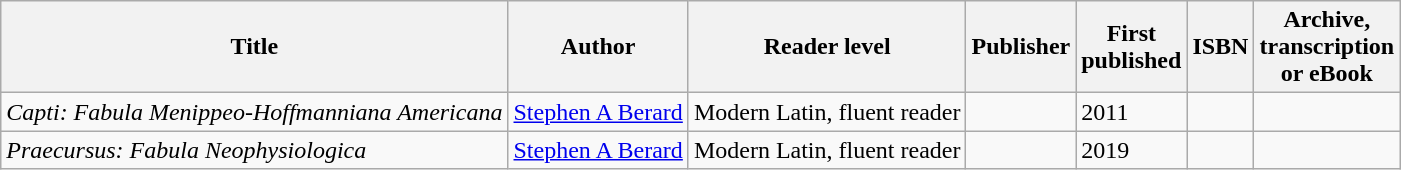<table class="wikitable sortable" border="0">
<tr>
<th scope="col">Title</th>
<th scope="col">Author</th>
<th scope="col">Reader level</th>
<th scope="col" class="unsortable">Publisher</th>
<th scope="col">First<br>published</th>
<th scope="col">ISBN</th>
<th scope="col">Archive,<br>transcription<br>or eBook</th>
</tr>
<tr>
<td><em>Capti: Fabula Menippeo-Hoffmanniana Americana</em></td>
<td><a href='#'>Stephen A Berard</a></td>
<td>Modern Latin, fluent reader</td>
<td></td>
<td>2011</td>
<td></td>
<td></td>
</tr>
<tr>
<td><em>Praecursus: Fabula Neophysiologica</em></td>
<td><a href='#'>Stephen A Berard</a></td>
<td>Modern Latin, fluent reader</td>
<td></td>
<td>2019</td>
<td></td>
<td></td>
</tr>
</table>
